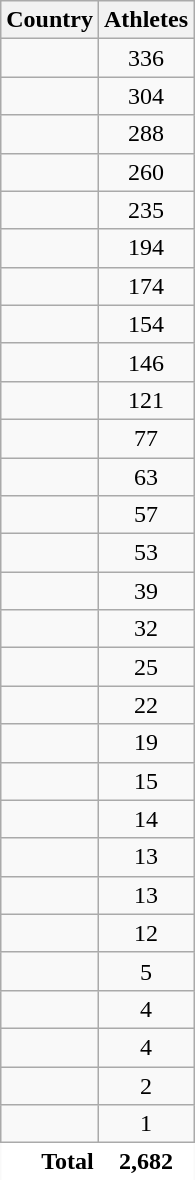<table class="wikitable collapsible collapsed sortable" style="border:0;">
<tr>
<th>Country</th>
<th>Athletes</th>
</tr>
<tr>
<td></td>
<td align=center>336</td>
</tr>
<tr>
<td></td>
<td align=center>304</td>
</tr>
<tr>
<td></td>
<td align=center>288</td>
</tr>
<tr>
<td></td>
<td align=center>260</td>
</tr>
<tr>
<td></td>
<td align=center>235</td>
</tr>
<tr>
<td></td>
<td align=center>194</td>
</tr>
<tr>
<td></td>
<td align=center>174</td>
</tr>
<tr>
<td></td>
<td align=center>154</td>
</tr>
<tr>
<td></td>
<td align=center>146</td>
</tr>
<tr>
<td></td>
<td align=center>121</td>
</tr>
<tr>
<td></td>
<td align=center>77</td>
</tr>
<tr>
<td></td>
<td align=center>63</td>
</tr>
<tr>
<td></td>
<td align=center>57</td>
</tr>
<tr>
<td></td>
<td align=center>53</td>
</tr>
<tr>
<td></td>
<td align=center>39</td>
</tr>
<tr>
<td></td>
<td align=center>32</td>
</tr>
<tr>
<td></td>
<td align=center>25</td>
</tr>
<tr>
<td></td>
<td align=center>22</td>
</tr>
<tr>
<td></td>
<td align=center>19</td>
</tr>
<tr>
<td></td>
<td align=center>15</td>
</tr>
<tr>
<td></td>
<td align=center>14</td>
</tr>
<tr>
<td></td>
<td align=center>13</td>
</tr>
<tr>
<td></td>
<td align=center>13</td>
</tr>
<tr>
<td></td>
<td align=center>12</td>
</tr>
<tr>
<td></td>
<td align=center>5</td>
</tr>
<tr>
<td></td>
<td align=center>4</td>
</tr>
<tr>
<td></td>
<td align=center>4</td>
</tr>
<tr>
<td></td>
<td align=center>2</td>
</tr>
<tr>
<td></td>
<td align=center>1</td>
</tr>
<tr class="sortbottom">
<td style="text-align:right; border:0px; background:#fff;"><strong>Total</strong></td>
<td style="text-align:center; border:0px; background:#fff;"><strong>2,682</strong></td>
</tr>
<tr>
</tr>
</table>
